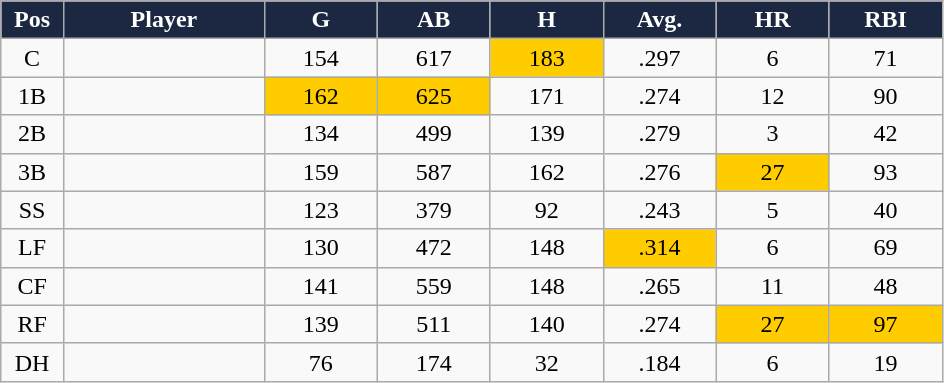<table class="wikitable sortable">
<tr>
<th style="background:#1c2841;color:white;" width="5%">Pos</th>
<th style="background:#1c2841;color:white;" width="16%">Player</th>
<th style="background:#1c2841;color:white;" width="9%">G</th>
<th style="background:#1c2841;color:white;" width="9%">AB</th>
<th style="background:#1c2841;color:white;" width="9%">H</th>
<th style="background:#1c2841;color:white;" width="9%">Avg.</th>
<th style="background:#1c2841;color:white;" width="9%">HR</th>
<th style="background:#1c2841;color:white;" width="9%">RBI</th>
</tr>
<tr align="center">
<td>C</td>
<td></td>
<td>154</td>
<td>617</td>
<td bgcolor="#FFCC00">183</td>
<td>.297</td>
<td>6</td>
<td>71</td>
</tr>
<tr align="center">
<td>1B</td>
<td></td>
<td bgcolor="#FFCC00">162</td>
<td bgcolor="#FFCC00">625</td>
<td>171</td>
<td>.274</td>
<td>12</td>
<td>90</td>
</tr>
<tr align="center">
<td>2B</td>
<td></td>
<td>134</td>
<td>499</td>
<td>139</td>
<td>.279</td>
<td>3</td>
<td>42</td>
</tr>
<tr align="center">
<td>3B</td>
<td></td>
<td>159</td>
<td>587</td>
<td>162</td>
<td>.276</td>
<td bgcolor="#FFCC00">27</td>
<td>93</td>
</tr>
<tr align="center">
<td>SS</td>
<td></td>
<td>123</td>
<td>379</td>
<td>92</td>
<td>.243</td>
<td>5</td>
<td>40</td>
</tr>
<tr align="center">
<td>LF</td>
<td></td>
<td>130</td>
<td>472</td>
<td>148</td>
<td bgcolor="#FFCC00">.314</td>
<td>6</td>
<td>69</td>
</tr>
<tr align="center">
<td>CF</td>
<td></td>
<td>141</td>
<td>559</td>
<td>148</td>
<td>.265</td>
<td>11</td>
<td>48</td>
</tr>
<tr align="center">
<td>RF</td>
<td></td>
<td>139</td>
<td>511</td>
<td>140</td>
<td>.274</td>
<td bgcolor="#FFCC00">27</td>
<td bgcolor="#FFCC00">97</td>
</tr>
<tr align="center">
<td>DH</td>
<td></td>
<td>76</td>
<td>174</td>
<td>32</td>
<td>.184</td>
<td>6</td>
<td>19</td>
</tr>
</table>
